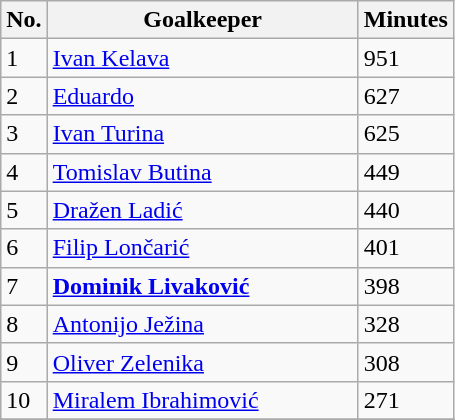<table class="wikitable">
<tr>
<th>No.</th>
<th width="200">Goalkeeper</th>
<th width="50">Minutes</th>
</tr>
<tr>
<td>1</td>
<td> <a href='#'>Ivan Kelava</a></td>
<td>951</td>
</tr>
<tr>
<td>2</td>
<td> <a href='#'>Eduardo</a></td>
<td>627</td>
</tr>
<tr>
<td>3</td>
<td> <a href='#'>Ivan Turina</a></td>
<td>625</td>
</tr>
<tr>
<td>4</td>
<td> <a href='#'>Tomislav Butina</a></td>
<td>449</td>
</tr>
<tr>
<td>5</td>
<td> <a href='#'>Dražen Ladić</a></td>
<td>440</td>
</tr>
<tr>
<td>6</td>
<td> <a href='#'>Filip Lončarić</a></td>
<td>401</td>
</tr>
<tr>
<td>7</td>
<td><strong> <a href='#'>Dominik Livaković</a></strong></td>
<td>398</td>
</tr>
<tr>
<td>8</td>
<td> <a href='#'>Antonijo Ježina</a></td>
<td>328</td>
</tr>
<tr>
<td>9</td>
<td> <a href='#'>Oliver Zelenika</a></td>
<td>308</td>
</tr>
<tr>
<td>10</td>
<td> <a href='#'>Miralem Ibrahimović</a></td>
<td>271</td>
</tr>
<tr>
</tr>
</table>
